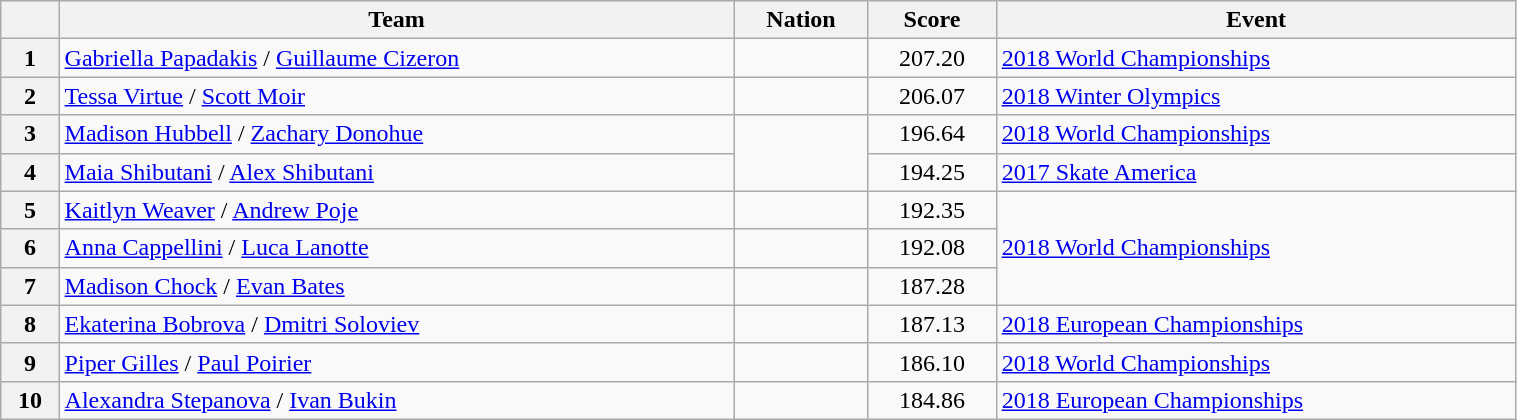<table class="wikitable sortable" style="text-align:left; width:80%">
<tr>
<th scope="col"></th>
<th scope="col">Team</th>
<th scope="col">Nation</th>
<th scope="col">Score</th>
<th scope="col">Event</th>
</tr>
<tr>
<th scope="row">1</th>
<td><a href='#'>Gabriella Papadakis</a> / <a href='#'>Guillaume Cizeron</a></td>
<td></td>
<td style="text-align:center;">207.20</td>
<td><a href='#'>2018 World Championships</a></td>
</tr>
<tr>
<th scope="row">2</th>
<td><a href='#'>Tessa Virtue</a> / <a href='#'>Scott Moir</a></td>
<td></td>
<td style="text-align:center;">206.07</td>
<td><a href='#'>2018 Winter Olympics</a></td>
</tr>
<tr>
<th scope="row">3</th>
<td><a href='#'>Madison Hubbell</a> / <a href='#'>Zachary Donohue</a></td>
<td rowspan="2"></td>
<td style="text-align:center;">196.64</td>
<td><a href='#'>2018 World Championships</a></td>
</tr>
<tr>
<th scope="row">4</th>
<td><a href='#'>Maia Shibutani</a> / <a href='#'>Alex Shibutani</a></td>
<td style="text-align:center;">194.25</td>
<td><a href='#'>2017 Skate America</a></td>
</tr>
<tr>
<th scope="row">5</th>
<td><a href='#'>Kaitlyn Weaver</a> / <a href='#'>Andrew Poje</a></td>
<td></td>
<td style="text-align:center;">192.35</td>
<td rowspan="3"><a href='#'>2018 World Championships</a></td>
</tr>
<tr>
<th scope="row">6</th>
<td><a href='#'>Anna Cappellini</a> / <a href='#'>Luca Lanotte</a></td>
<td></td>
<td style="text-align:center;">192.08</td>
</tr>
<tr>
<th scope="row">7</th>
<td><a href='#'>Madison Chock</a> / <a href='#'>Evan Bates</a></td>
<td></td>
<td style="text-align:center;">187.28</td>
</tr>
<tr>
<th scope="row">8</th>
<td><a href='#'>Ekaterina Bobrova</a> / <a href='#'>Dmitri Soloviev</a></td>
<td></td>
<td style="text-align:center;">187.13</td>
<td><a href='#'>2018 European Championships</a></td>
</tr>
<tr>
<th scope="row">9</th>
<td><a href='#'>Piper Gilles</a> / <a href='#'>Paul Poirier</a></td>
<td></td>
<td style="text-align:center;">186.10</td>
<td><a href='#'>2018 World Championships</a></td>
</tr>
<tr>
<th scope="row">10</th>
<td><a href='#'>Alexandra Stepanova</a> / <a href='#'>Ivan Bukin</a></td>
<td></td>
<td style="text-align:center;">184.86</td>
<td><a href='#'>2018 European Championships</a></td>
</tr>
</table>
